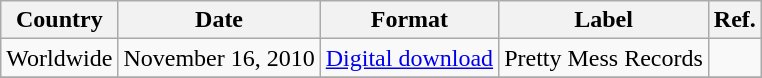<table class="wikitable plainrowheaders">
<tr>
<th scope="col">Country</th>
<th scope="col">Date</th>
<th scope="col">Format</th>
<th scope="col">Label</th>
<th scope="col">Ref.</th>
</tr>
<tr>
<td>Worldwide</td>
<td>November 16, 2010</td>
<td><a href='#'>Digital download</a></td>
<td>Pretty Mess Records</td>
<td></td>
</tr>
<tr>
</tr>
</table>
